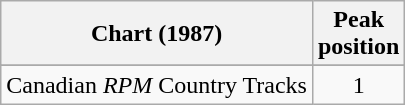<table class="wikitable sortable">
<tr>
<th align="left">Chart (1987)</th>
<th align="center">Peak<br>position</th>
</tr>
<tr>
</tr>
<tr>
<td align="left">Canadian <em>RPM</em> Country Tracks</td>
<td align="center">1</td>
</tr>
</table>
